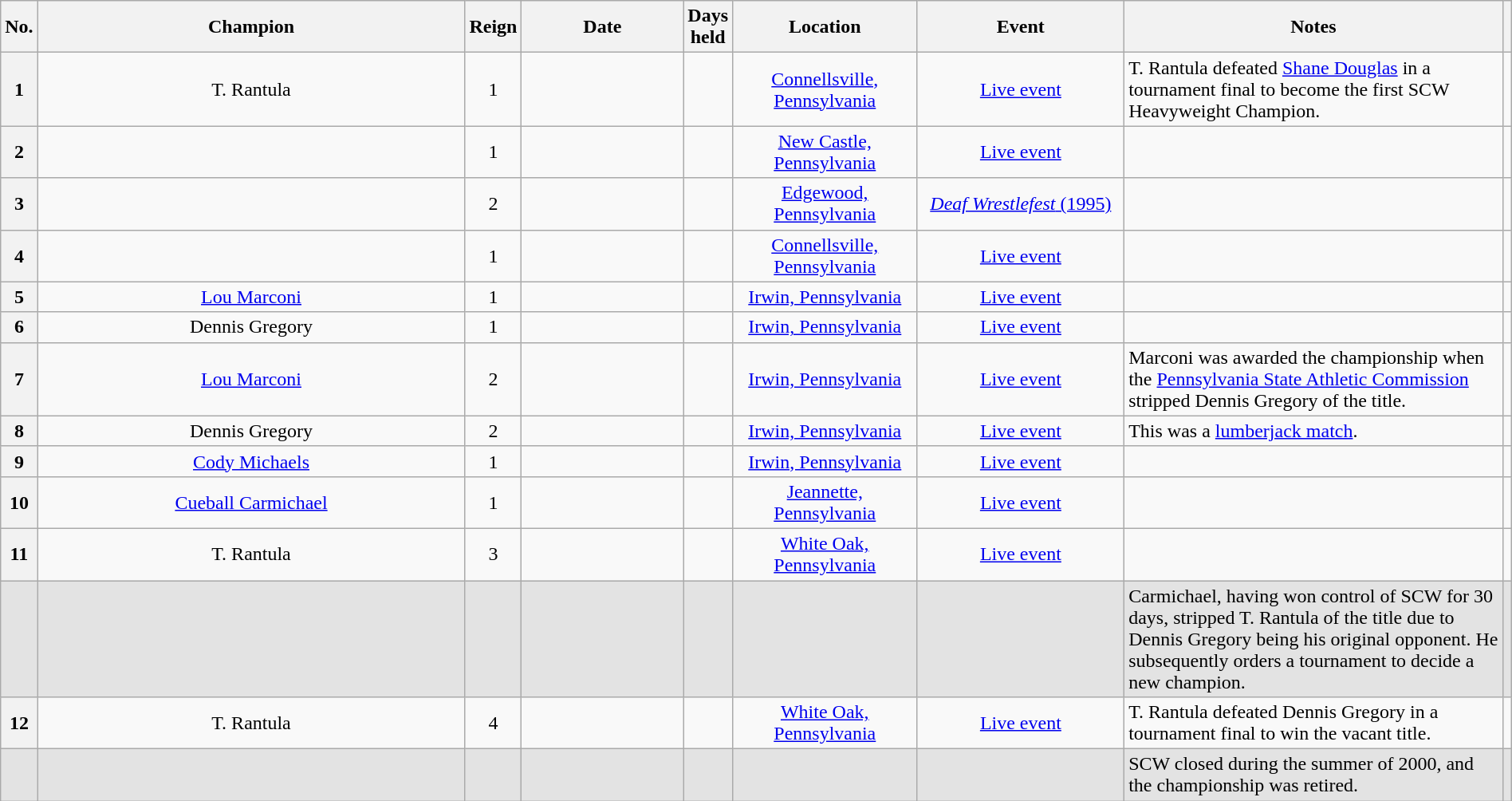<table class="wikitable sortable" width=100% style="text-align: center">
<tr>
<th width=0 scope="col">No.</th>
<th width=32% scope="col">Champion</th>
<th width=0 scope="col">Reign</th>
<th width=12% scope="col">Date</th>
<th width=0 scope="col">Days held</th>
<th width=13% scope="col">Location</th>
<th width=15% scope="col">Event</th>
<th width=60% class="unsortable" scope="col">Notes</th>
<th width=0 class="unsortable" scope="col"></th>
</tr>
<tr>
<th scope="row">1</th>
<td>T. Rantula</td>
<td>1</td>
<td></td>
<td></td>
<td><a href='#'>Connellsville, Pennsylvania</a></td>
<td><a href='#'>Live event</a></td>
<td align="left">T. Rantula defeated <a href='#'>Shane Douglas</a> in a tournament final to become the first SCW Heavyweight Champion.</td>
<td></td>
</tr>
<tr>
<th scope="row">2</th>
<td></td>
<td>1</td>
<td></td>
<td></td>
<td><a href='#'>New Castle, Pennsylvania</a></td>
<td><a href='#'>Live event</a></td>
<td align=left> </td>
<td></td>
</tr>
<tr>
<th scope="row">3</th>
<td></td>
<td>2</td>
<td></td>
<td></td>
<td><a href='#'>Edgewood, Pennsylvania</a></td>
<td><a href='#'><em>Deaf Wrestlefest</em> (1995)</a></td>
<td align=left> </td>
<td></td>
</tr>
<tr>
<th scope="row">4</th>
<td></td>
<td>1</td>
<td></td>
<td></td>
<td><a href='#'>Connellsville, Pennsylvania</a></td>
<td><a href='#'>Live event</a></td>
<td align=left> </td>
<td></td>
</tr>
<tr>
<th scope="row">5</th>
<td><a href='#'>Lou Marconi</a></td>
<td>1</td>
<td></td>
<td></td>
<td><a href='#'>Irwin, Pennsylvania</a></td>
<td><a href='#'>Live event</a></td>
<td align=left> </td>
<td></td>
</tr>
<tr>
<th scope="row">6</th>
<td>Dennis Gregory</td>
<td>1</td>
<td></td>
<td></td>
<td><a href='#'>Irwin, Pennsylvania</a></td>
<td><a href='#'>Live event</a></td>
<td align=left> </td>
<td></td>
</tr>
<tr>
<th scope="row">7</th>
<td><a href='#'>Lou Marconi</a></td>
<td>2</td>
<td></td>
<td></td>
<td><a href='#'>Irwin, Pennsylvania</a></td>
<td><a href='#'>Live event</a></td>
<td align=left>Marconi was awarded the championship when the <a href='#'>Pennsylvania State Athletic Commission</a> stripped Dennis Gregory of the title.</td>
<td></td>
</tr>
<tr>
<th scope="row">8</th>
<td>Dennis Gregory</td>
<td>2</td>
<td></td>
<td></td>
<td><a href='#'>Irwin, Pennsylvania</a></td>
<td><a href='#'>Live event</a></td>
<td align=left>This was a <a href='#'>lumberjack match</a>.</td>
<td></td>
</tr>
<tr>
<th scope="row">9</th>
<td><a href='#'>Cody Michaels</a></td>
<td>1</td>
<td></td>
<td></td>
<td><a href='#'>Irwin, Pennsylvania</a></td>
<td><a href='#'>Live event</a></td>
<td align=left> </td>
<td></td>
</tr>
<tr>
<th scope="row">10</th>
<td><a href='#'>Cueball Carmichael</a></td>
<td>1</td>
<td></td>
<td></td>
<td><a href='#'>Jeannette, Pennsylvania</a></td>
<td><a href='#'>Live event</a></td>
<td align=left> </td>
<td></td>
</tr>
<tr>
<th scope="row">11</th>
<td>T. Rantula</td>
<td>3</td>
<td></td>
<td></td>
<td><a href='#'>White Oak, Pennsylvania</a></td>
<td><a href='#'>Live event</a></td>
<td align=left> </td>
<td></td>
</tr>
<tr style="background-color:#e3e3e3">
<td></td>
<td></td>
<td></td>
<td></td>
<td></td>
<td></td>
<td></td>
<td align=left>Carmichael, having won control of SCW for 30 days, stripped T. Rantula of the title due to Dennis Gregory being his original opponent. He subsequently orders a tournament to decide a new champion.</td>
<td></td>
</tr>
<tr>
<th scope="row">12</th>
<td>T. Rantula</td>
<td>4</td>
<td></td>
<td></td>
<td><a href='#'>White Oak, Pennsylvania</a></td>
<td><a href='#'>Live event</a></td>
<td align=left>T. Rantula defeated Dennis Gregory in a tournament final to win the vacant title.</td>
<td></td>
</tr>
<tr style="background-color:#e3e3e3">
<td></td>
<td></td>
<td></td>
<td></td>
<td></td>
<td></td>
<td></td>
<td align=left>SCW closed during the summer of 2000, and the championship was retired.</td>
<td></td>
</tr>
</table>
